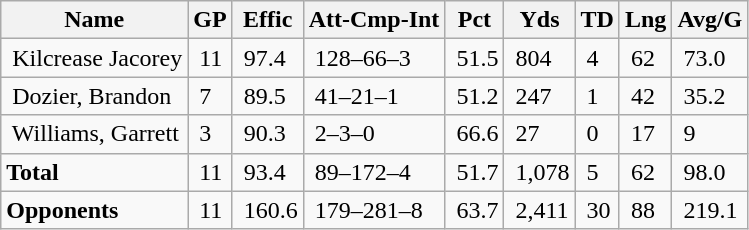<table class="wikitable" style="white-space:nowrap;">
<tr>
<th>Name</th>
<th>GP</th>
<th>Effic</th>
<th>Att-Cmp-Int</th>
<th>Pct</th>
<th>Yds</th>
<th>TD</th>
<th>Lng</th>
<th>Avg/G</th>
</tr>
<tr>
<td> Kilcrease Jacorey</td>
<td> 11</td>
<td> 97.4</td>
<td> 128–66–3</td>
<td> 51.5</td>
<td> 804</td>
<td> 4</td>
<td> 62</td>
<td> 73.0</td>
</tr>
<tr>
<td> Dozier, Brandon</td>
<td> 7</td>
<td> 89.5</td>
<td> 41–21–1</td>
<td> 51.2</td>
<td> 247</td>
<td> 1</td>
<td> 42</td>
<td> 35.2</td>
</tr>
<tr>
<td> Williams, Garrett</td>
<td> 3</td>
<td> 90.3</td>
<td> 2–3–0</td>
<td> 66.6</td>
<td> 27</td>
<td> 0</td>
<td> 17</td>
<td> 9</td>
</tr>
<tr>
<td><strong>Total</strong></td>
<td> 11</td>
<td> 93.4</td>
<td> 89–172–4</td>
<td> 51.7</td>
<td> 1,078</td>
<td> 5</td>
<td> 62</td>
<td> 98.0</td>
</tr>
<tr>
<td><strong>Opponents</strong></td>
<td> 11</td>
<td> 160.6</td>
<td> 179–281–8</td>
<td> 63.7</td>
<td> 2,411</td>
<td> 30</td>
<td> 88</td>
<td> 219.1</td>
</tr>
</table>
